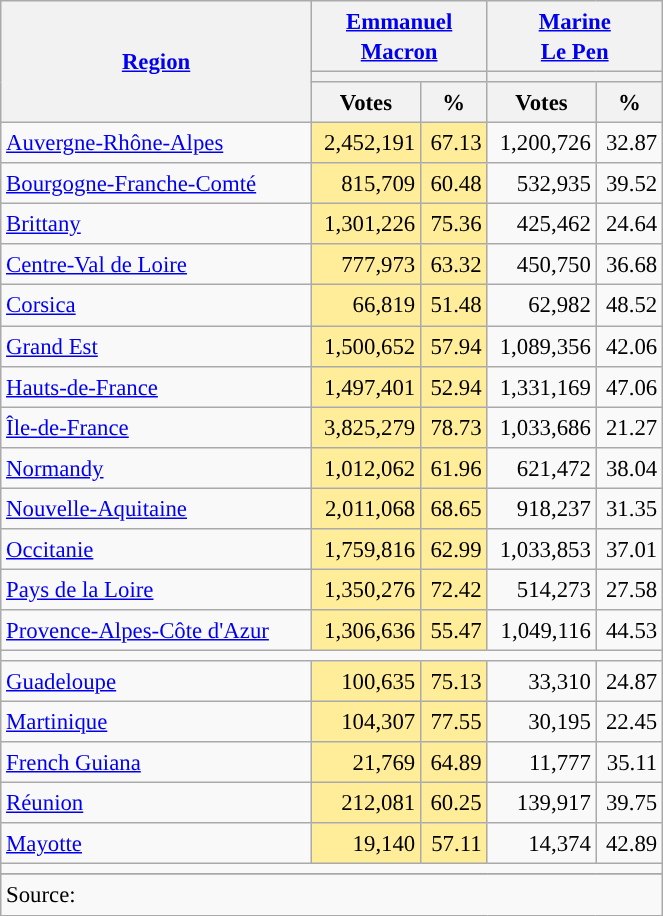<table class="wikitable sortable collapsible collapsed tpl-blanktable" style="text-align:right; font-size:95%; line-height:20px">
<tr>
<th width="200" rowspan="3"><a href='#'>Region</a></th>
<th width="110" colspan="2"><a href='#'>Emmanuel<br>Macron</a></th>
<th width="110" colspan="2"><a href='#'>Marine<br>Le Pen</a></th>
</tr>
<tr>
<th colspan="2" style="background:"></th>
<th colspan="2" style="background:"></th>
</tr>
<tr>
<th>Votes</th>
<th>%</th>
<th>Votes</th>
<th>%</th>
</tr>
<tr>
<td align="left"><a href='#'>Auvergne-Rhône-Alpes</a></td>
<td style="background:#FFED99;">2,452,191</td>
<td style="background:#FFED99;">67.13</td>
<td>1,200,726</td>
<td>32.87</td>
</tr>
<tr>
<td align="left"><a href='#'>Bourgogne-Franche-Comté</a></td>
<td style="background:#FFED99;">815,709</td>
<td style="background:#FFED99;">60.48</td>
<td>532,935</td>
<td>39.52</td>
</tr>
<tr>
<td align="left"><a href='#'>Brittany</a></td>
<td style="background:#FFED99;">1,301,226</td>
<td style="background:#FFED99;">75.36</td>
<td>425,462</td>
<td>24.64</td>
</tr>
<tr>
<td align="left"><a href='#'>Centre-Val de Loire</a></td>
<td style="background:#FFED99;">777,973</td>
<td style="background:#FFED99;">63.32</td>
<td>450,750</td>
<td>36.68</td>
</tr>
<tr>
<td align="left"><a href='#'>Corsica</a></td>
<td style="background:#FFED99;">66,819</td>
<td style="background:#FFED99;">51.48</td>
<td>62,982</td>
<td>48.52</td>
</tr>
<tr>
<td align="left"><a href='#'>Grand Est</a></td>
<td style="background:#FFED99;">1,500,652</td>
<td style="background:#FFED99;">57.94</td>
<td>1,089,356</td>
<td>42.06</td>
</tr>
<tr>
<td align="left"><a href='#'>Hauts-de-France</a></td>
<td style="background:#FFED99;">1,497,401</td>
<td style="background:#FFED99;">52.94</td>
<td>1,331,169</td>
<td>47.06</td>
</tr>
<tr>
<td align="left"><a href='#'>Île-de-France</a></td>
<td style="background:#FFED99;">3,825,279</td>
<td style="background:#FFED99;">78.73</td>
<td>1,033,686</td>
<td>21.27</td>
</tr>
<tr>
<td align="left"><a href='#'>Normandy</a></td>
<td style="background:#FFED99;">1,012,062</td>
<td style="background:#FFED99;">61.96</td>
<td>621,472</td>
<td>38.04</td>
</tr>
<tr>
<td align="left"><a href='#'>Nouvelle-Aquitaine</a></td>
<td style="background:#FFED99;">2,011,068</td>
<td style="background:#FFED99;">68.65</td>
<td>918,237</td>
<td>31.35</td>
</tr>
<tr>
<td align="left"><a href='#'>Occitanie</a></td>
<td style="background:#FFED99;">1,759,816</td>
<td style="background:#FFED99;">62.99</td>
<td>1,033,853</td>
<td>37.01</td>
</tr>
<tr>
<td align="left"><a href='#'>Pays de la Loire</a></td>
<td style="background:#FFED99;">1,350,276</td>
<td style="background:#FFED99;">72.42</td>
<td>514,273</td>
<td>27.58</td>
</tr>
<tr>
<td align="left"><a href='#'>Provence-Alpes-Côte d'Azur</a></td>
<td style="background:#FFED99;">1,306,636</td>
<td style="background:#FFED99;">55.47</td>
<td>1,049,116</td>
<td>44.53</td>
</tr>
<tr class="sortbottom">
<td colspan="5"></td>
</tr>
<tr>
<td align="left"><a href='#'>Guadeloupe</a></td>
<td style="background:#FFED99;">100,635</td>
<td style="background:#FFED99;">75.13</td>
<td>33,310</td>
<td>24.87</td>
</tr>
<tr>
<td align="left"><a href='#'>Martinique</a></td>
<td style="background:#FFED99;">104,307</td>
<td style="background:#FFED99;">77.55</td>
<td>30,195</td>
<td>22.45</td>
</tr>
<tr>
<td align="left"><a href='#'>French Guiana</a></td>
<td style="background:#FFED99;">21,769</td>
<td style="background:#FFED99;">64.89</td>
<td>11,777</td>
<td>35.11</td>
</tr>
<tr>
<td align="left"><a href='#'>Réunion</a></td>
<td style="background:#FFED99;">212,081</td>
<td style="background:#FFED99;">60.25</td>
<td>139,917</td>
<td>39.75</td>
</tr>
<tr>
<td align="left"><a href='#'>Mayotte</a></td>
<td style="background:#FFED99;">19,140</td>
<td style="background:#FFED99;">57.11</td>
<td>14,374</td>
<td>42.89</td>
</tr>
<tr class="sortbottom">
<td colspan="5"></td>
</tr>
<tr>
</tr>
<tr class="sortbottom">
<td colspan="5" style="text-align:left;">Source: </td>
</tr>
</table>
